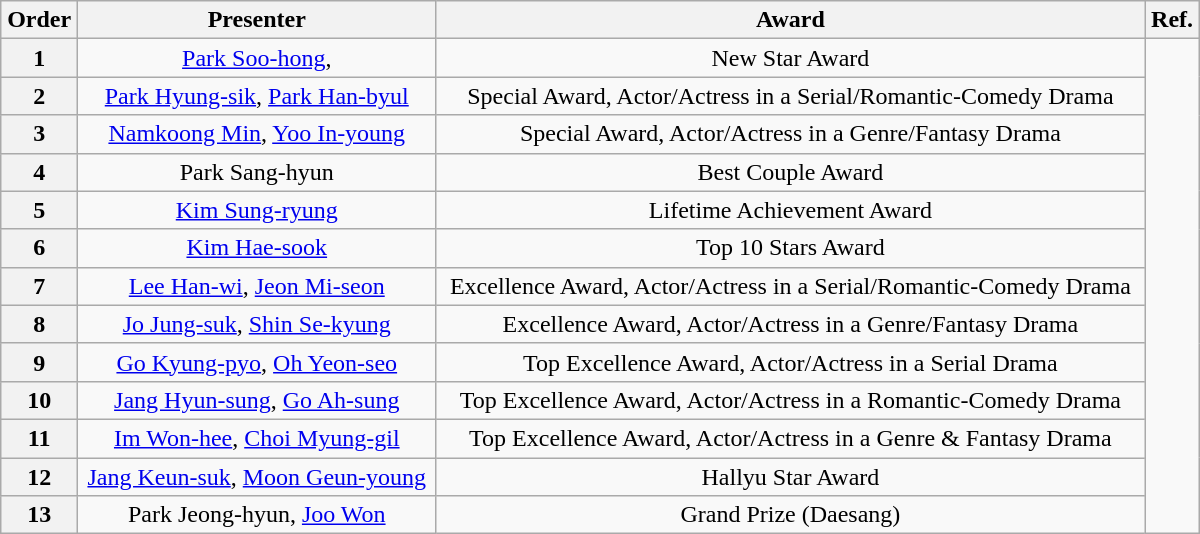<table class="wikitable" style="text-align:center; width:800px;">
<tr>
<th>Order</th>
<th>Presenter</th>
<th>Award</th>
<th>Ref.</th>
</tr>
<tr>
<th>1</th>
<td><a href='#'>Park Soo-hong</a>, </td>
<td>New Star Award</td>
<td rowspan=13></td>
</tr>
<tr>
<th>2</th>
<td><a href='#'>Park Hyung-sik</a>, <a href='#'>Park Han-byul</a></td>
<td>Special Award, Actor/Actress in a Serial/Romantic-Comedy Drama</td>
</tr>
<tr>
<th>3</th>
<td><a href='#'>Namkoong Min</a>, <a href='#'>Yoo In-young</a></td>
<td>Special Award, Actor/Actress in a Genre/Fantasy Drama</td>
</tr>
<tr>
<th>4</th>
<td>Park Sang-hyun</td>
<td>Best Couple Award</td>
</tr>
<tr>
<th>5</th>
<td><a href='#'>Kim Sung-ryung</a></td>
<td>Lifetime Achievement Award</td>
</tr>
<tr>
<th>6</th>
<td><a href='#'>Kim Hae-sook</a></td>
<td>Top 10 Stars Award</td>
</tr>
<tr>
<th>7</th>
<td><a href='#'>Lee Han-wi</a>, <a href='#'>Jeon Mi-seon</a></td>
<td>Excellence Award, Actor/Actress in a Serial/Romantic-Comedy Drama</td>
</tr>
<tr>
<th>8</th>
<td><a href='#'>Jo Jung-suk</a>, <a href='#'>Shin Se-kyung</a></td>
<td>Excellence Award, Actor/Actress in a Genre/Fantasy Drama</td>
</tr>
<tr>
<th>9</th>
<td><a href='#'>Go Kyung-pyo</a>, <a href='#'>Oh Yeon-seo</a></td>
<td>Top Excellence Award, Actor/Actress in a Serial Drama</td>
</tr>
<tr>
<th>10</th>
<td><a href='#'>Jang Hyun-sung</a>, <a href='#'>Go Ah-sung</a></td>
<td>Top Excellence Award, Actor/Actress in a Romantic-Comedy Drama</td>
</tr>
<tr>
<th>11</th>
<td><a href='#'>Im Won-hee</a>, <a href='#'>Choi Myung-gil</a></td>
<td>Top Excellence Award, Actor/Actress in a Genre & Fantasy Drama</td>
</tr>
<tr>
<th>12</th>
<td><a href='#'>Jang Keun-suk</a>, <a href='#'>Moon Geun-young</a></td>
<td>Hallyu Star Award</td>
</tr>
<tr>
<th>13</th>
<td>Park Jeong-hyun, <a href='#'>Joo Won</a></td>
<td>Grand Prize (Daesang)</td>
</tr>
</table>
